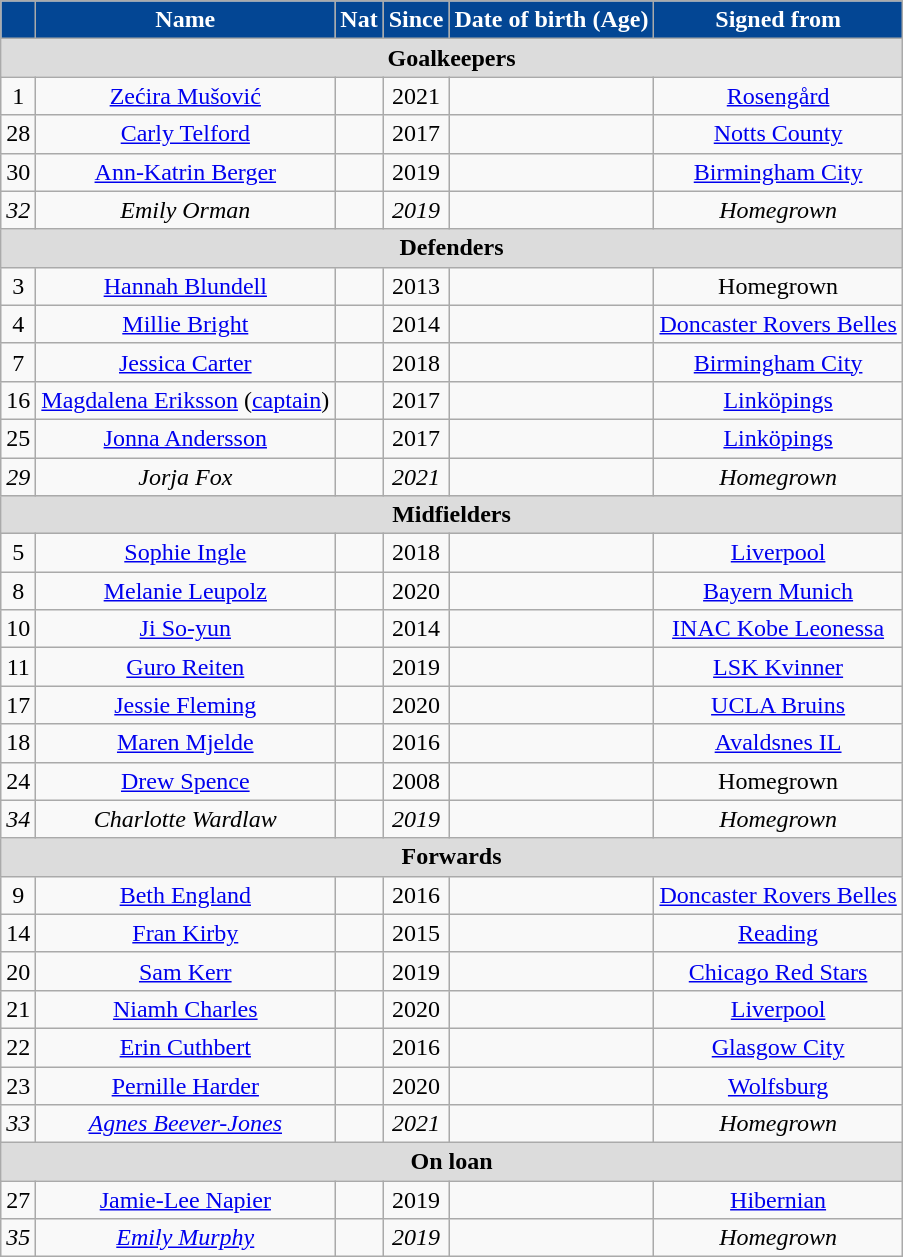<table class="wikitable" style="text-align:center;">
<tr>
<th style="background:#034694; color:white; text-align:center;"></th>
<th style="background:#034694; color:white; text-align:center;">Name</th>
<th style="background:#034694; color:white; text-align:center;">Nat</th>
<th style="background:#034694; color:white; text-align:center;">Since</th>
<th style="background:#034694; color:white; text-align:center;">Date of birth (Age)</th>
<th style="background:#034694; color:white; text-align:center;">Signed from</th>
</tr>
<tr>
<th colspan="6" style="background:#dcdcdc; text-align:center;">Goalkeepers</th>
</tr>
<tr>
<td>1</td>
<td><a href='#'>Zećira Mušović</a></td>
<td></td>
<td>2021</td>
<td></td>
<td> <a href='#'>Rosengård</a></td>
</tr>
<tr>
<td>28</td>
<td><a href='#'>Carly Telford</a></td>
<td></td>
<td>2017</td>
<td></td>
<td> <a href='#'>Notts County</a></td>
</tr>
<tr>
<td>30</td>
<td><a href='#'>Ann-Katrin Berger</a></td>
<td></td>
<td>2019</td>
<td></td>
<td> <a href='#'>Birmingham City</a></td>
</tr>
<tr>
<td><em>32</em></td>
<td><em>Emily Orman</em></td>
<td><em></em></td>
<td><em>2019</em></td>
<td><em></em></td>
<td><em>Homegrown</em></td>
</tr>
<tr>
<th colspan="7" style="background:#dcdcdc; text-align:center;">Defenders</th>
</tr>
<tr>
<td>3</td>
<td><a href='#'>Hannah Blundell</a></td>
<td></td>
<td>2013</td>
<td></td>
<td>Homegrown</td>
</tr>
<tr>
<td>4</td>
<td><a href='#'>Millie Bright</a></td>
<td></td>
<td>2014</td>
<td></td>
<td> <a href='#'>Doncaster Rovers Belles</a></td>
</tr>
<tr>
<td>7</td>
<td><a href='#'>Jessica Carter</a></td>
<td></td>
<td>2018</td>
<td></td>
<td> <a href='#'>Birmingham City</a></td>
</tr>
<tr>
<td>16</td>
<td><a href='#'>Magdalena Eriksson</a> (<a href='#'>captain</a>)</td>
<td></td>
<td>2017</td>
<td></td>
<td> <a href='#'>Linköpings</a></td>
</tr>
<tr>
<td>25</td>
<td><a href='#'>Jonna Andersson</a></td>
<td></td>
<td>2017</td>
<td></td>
<td> <a href='#'>Linköpings</a></td>
</tr>
<tr>
<td><em>29</em></td>
<td><em>Jorja Fox</em></td>
<td><em></em></td>
<td><em>2021</em></td>
<td><em></em></td>
<td><em>Homegrown</em></td>
</tr>
<tr>
<th colspan="8" style="background:#dcdcdc; text-align:center;">Midfielders</th>
</tr>
<tr>
<td>5</td>
<td><a href='#'>Sophie Ingle</a></td>
<td></td>
<td>2018</td>
<td></td>
<td> <a href='#'>Liverpool</a></td>
</tr>
<tr>
<td>8</td>
<td><a href='#'>Melanie Leupolz</a></td>
<td></td>
<td>2020</td>
<td></td>
<td> <a href='#'>Bayern Munich</a></td>
</tr>
<tr>
<td>10</td>
<td><a href='#'>Ji So-yun</a></td>
<td></td>
<td>2014</td>
<td></td>
<td> <a href='#'>INAC Kobe Leonessa</a></td>
</tr>
<tr>
<td>11</td>
<td><a href='#'>Guro Reiten</a></td>
<td></td>
<td>2019</td>
<td></td>
<td> <a href='#'>LSK Kvinner</a></td>
</tr>
<tr>
<td>17</td>
<td><a href='#'>Jessie Fleming</a></td>
<td></td>
<td>2020</td>
<td></td>
<td> <a href='#'>UCLA Bruins</a></td>
</tr>
<tr>
<td>18</td>
<td><a href='#'>Maren Mjelde</a></td>
<td></td>
<td>2016</td>
<td></td>
<td> <a href='#'>Avaldsnes IL</a></td>
</tr>
<tr>
<td>24</td>
<td><a href='#'>Drew Spence</a></td>
<td></td>
<td>2008</td>
<td></td>
<td>Homegrown</td>
</tr>
<tr>
<td><em>34</em></td>
<td><em>Charlotte Wardlaw</em></td>
<td><em></em></td>
<td><em>2019</em></td>
<td><em></em></td>
<td><em>Homegrown</em></td>
</tr>
<tr>
<th colspan="6" style="background:#dcdcdc; text-align:center;">Forwards</th>
</tr>
<tr>
<td>9</td>
<td><a href='#'>Beth England</a></td>
<td></td>
<td>2016</td>
<td></td>
<td> <a href='#'>Doncaster Rovers Belles</a></td>
</tr>
<tr>
<td>14</td>
<td><a href='#'>Fran Kirby</a></td>
<td></td>
<td>2015</td>
<td></td>
<td> <a href='#'>Reading</a></td>
</tr>
<tr>
<td>20</td>
<td><a href='#'>Sam Kerr</a></td>
<td></td>
<td>2019</td>
<td></td>
<td> <a href='#'>Chicago Red Stars</a></td>
</tr>
<tr>
<td>21</td>
<td><a href='#'>Niamh Charles</a></td>
<td></td>
<td>2020</td>
<td></td>
<td> <a href='#'>Liverpool</a></td>
</tr>
<tr>
<td>22</td>
<td><a href='#'>Erin Cuthbert</a></td>
<td></td>
<td>2016</td>
<td></td>
<td> <a href='#'>Glasgow City</a></td>
</tr>
<tr>
<td>23</td>
<td><a href='#'>Pernille Harder</a></td>
<td></td>
<td>2020</td>
<td></td>
<td> <a href='#'>Wolfsburg</a></td>
</tr>
<tr>
<td><em>33</em></td>
<td><em><a href='#'>Agnes Beever-Jones</a></em></td>
<td><em></em></td>
<td><em>2021</em></td>
<td><em></em></td>
<td><em>Homegrown</em></td>
</tr>
<tr>
<th colspan="6" style="background:#dcdcdc; text-align:center;">On loan</th>
</tr>
<tr>
<td>27</td>
<td><a href='#'>Jamie-Lee Napier</a></td>
<td></td>
<td>2019</td>
<td></td>
<td> <a href='#'>Hibernian</a></td>
</tr>
<tr>
<td><em>35</em></td>
<td><em><a href='#'>Emily Murphy</a></em></td>
<td><em></em></td>
<td><em>2019</em></td>
<td><em></em></td>
<td><em>Homegrown</em></td>
</tr>
</table>
